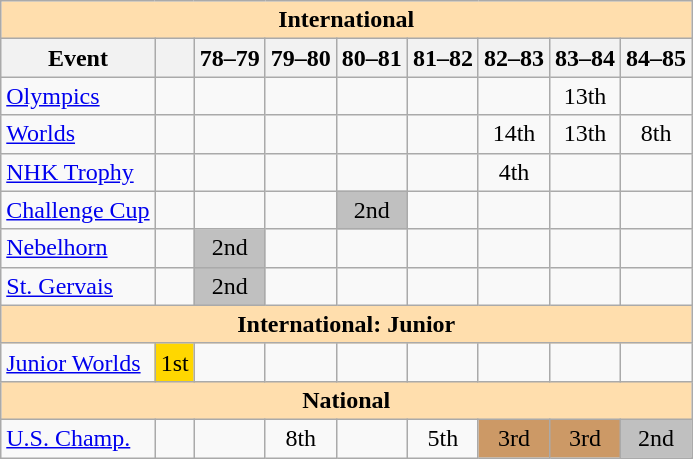<table class="wikitable" style="text-align:center">
<tr>
<th style="background-color: #ffdead; " colspan=9 align=center>International</th>
</tr>
<tr>
<th>Event</th>
<th></th>
<th>78–79</th>
<th>79–80</th>
<th>80–81</th>
<th>81–82</th>
<th>82–83</th>
<th>83–84</th>
<th>84–85</th>
</tr>
<tr>
<td align=left><a href='#'>Olympics</a></td>
<td></td>
<td></td>
<td></td>
<td></td>
<td></td>
<td></td>
<td>13th</td>
<td></td>
</tr>
<tr>
<td align=left><a href='#'>Worlds</a></td>
<td></td>
<td></td>
<td></td>
<td></td>
<td></td>
<td>14th</td>
<td>13th</td>
<td>8th</td>
</tr>
<tr>
<td align=left><a href='#'>NHK Trophy</a></td>
<td></td>
<td></td>
<td></td>
<td></td>
<td></td>
<td>4th</td>
<td></td>
<td></td>
</tr>
<tr>
<td align=left><a href='#'>Challenge Cup</a></td>
<td></td>
<td></td>
<td></td>
<td bgcolor=silver>2nd</td>
<td></td>
<td></td>
<td></td>
<td></td>
</tr>
<tr>
<td align=left><a href='#'>Nebelhorn</a></td>
<td></td>
<td bgcolor=silver>2nd</td>
<td></td>
<td></td>
<td></td>
<td></td>
<td></td>
<td></td>
</tr>
<tr>
<td align=left><a href='#'>St. Gervais</a></td>
<td></td>
<td bgcolor=silver>2nd</td>
<td></td>
<td></td>
<td></td>
<td></td>
<td></td>
<td></td>
</tr>
<tr>
<th style="background-color: #ffdead; " colspan=9 align=center>International: Junior</th>
</tr>
<tr>
<td align=left><a href='#'>Junior Worlds</a></td>
<td bgcolor=gold>1st</td>
<td></td>
<td></td>
<td></td>
<td></td>
<td></td>
<td></td>
<td></td>
</tr>
<tr>
<th style="background-color: #ffdead; " colspan=9 align=center>National</th>
</tr>
<tr>
<td align=left><a href='#'>U.S. Champ.</a></td>
<td></td>
<td></td>
<td>8th</td>
<td></td>
<td>5th</td>
<td bgcolor=cc9966>3rd</td>
<td bgcolor=cc9966>3rd</td>
<td bgcolor=silver>2nd</td>
</tr>
</table>
